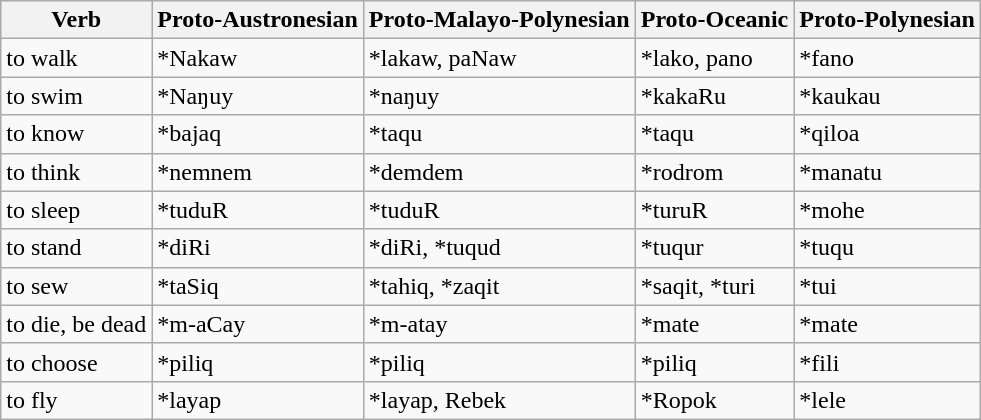<table class="wikitable">
<tr>
<th c=01>Verb</th>
<th c=02>Proto-Austronesian</th>
<th c=03>Proto-Malayo-Polynesian</th>
<th c=04>Proto-Oceanic</th>
<th c=05>Proto-Polynesian</th>
</tr>
<tr>
<td c=01>to walk</td>
<td c=02>*Nakaw</td>
<td c=03>*lakaw, paNaw</td>
<td c=04>*lako, pano</td>
<td c=05>*fano</td>
</tr>
<tr>
<td c=01>to swim</td>
<td c=02>*Naŋuy</td>
<td c=03>*naŋuy</td>
<td c=04>*kakaRu</td>
<td c=05>*kaukau</td>
</tr>
<tr>
<td c=01>to know</td>
<td c=02>*bajaq</td>
<td c=03>*taqu</td>
<td c=04>*taqu</td>
<td c=05>*qiloa</td>
</tr>
<tr>
<td c=01>to think</td>
<td c=02>*nemnem</td>
<td c=03>*demdem</td>
<td c=04>*rodrom</td>
<td c=05>*manatu</td>
</tr>
<tr>
<td c=01>to sleep</td>
<td c=02>*tuduR</td>
<td c=03>*tuduR</td>
<td c=04>*turuR</td>
<td c=05>*mohe</td>
</tr>
<tr>
<td c=01>to stand</td>
<td c=02>*diRi</td>
<td c=03>*diRi, *tuqud</td>
<td c=04>*tuqur</td>
<td c=05>*tuqu</td>
</tr>
<tr>
<td c=01>to sew</td>
<td c=02>*taSiq</td>
<td c=03>*tahiq, *zaqit</td>
<td c=04>*saqit, *turi</td>
<td c=05>*tui</td>
</tr>
<tr>
<td c=01>to die, be dead</td>
<td c=02>*m-aCay</td>
<td c=03>*m-atay</td>
<td c=04>*mate</td>
<td c=05>*mate</td>
</tr>
<tr>
<td c=01>to choose</td>
<td c=02>*piliq</td>
<td c=03>*piliq</td>
<td c=04>*piliq</td>
<td c=05>*fili</td>
</tr>
<tr>
<td c=01>to fly</td>
<td c=02>*layap</td>
<td c=03>*layap, Rebek</td>
<td c=04>*Ropok</td>
<td c=05>*lele</td>
</tr>
</table>
